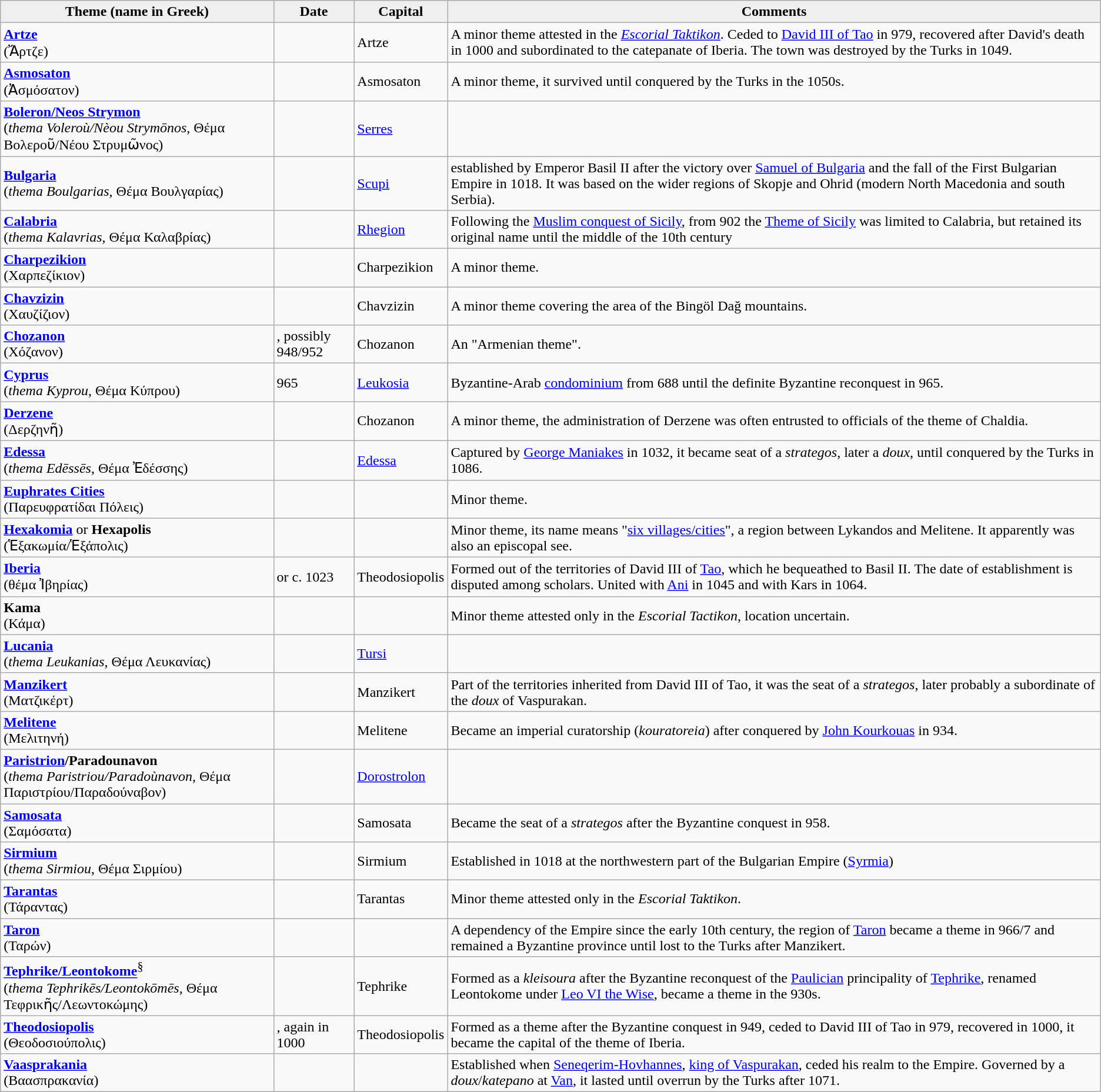<table class="wikitable sortable">
<tr align="centre">
<th style="background:#efefef;">Theme (name in Greek)</th>
<th style="background:#efefef;">Date</th>
<th style="background:#efefef;">Capital</th>
<th style="background:#efefef;">Comments</th>
</tr>
<tr align="centre">
<td><strong><a href='#'>Artze</a></strong><br>(Ἄρτζε)</td>
<td></td>
<td>Artze</td>
<td>A minor theme attested in the <em><a href='#'>Escorial Taktikon</a></em>. Ceded to <a href='#'>David III of Tao</a> in 979, recovered after David's death in 1000 and subordinated to the catepanate of Iberia. The town was destroyed by the Turks in 1049.</td>
</tr>
<tr align="centre">
<td><strong><a href='#'>Asmosaton</a></strong><br>(Ἀσμόσατον)</td>
<td></td>
<td>Asmosaton</td>
<td>A minor theme, it survived until conquered by the Turks in the 1050s.</td>
</tr>
<tr align="centre">
<td><strong><a href='#'>Boleron/Neos Strymon</a></strong><br>(<em>thema Voleroù/Nèou Strymōnos</em>, Θέμα Βολεροῦ/Νέου Στρυμῶνος)</td>
<td></td>
<td><a href='#'>Serres</a></td>
<td></td>
</tr>
<tr align="centre">
<td><strong><a href='#'>Bulgaria</a></strong><br>(<em>thema Boulgarias</em>, Θέμα Βουλγαρίας)</td>
<td></td>
<td><a href='#'>Scupi</a></td>
<td>established by Emperor Basil II after the victory over <a href='#'>Samuel of Bulgaria</a> and the fall of the First Bulgarian Empire in 1018. It was based on the wider regions of Skopje and Ohrid (modern North Macedonia and south Serbia).</td>
</tr>
<tr align="centre">
<td><strong><a href='#'>Calabria</a></strong><br>(<em>thema Kalavrias</em>, Θέμα Καλαβρίας)</td>
<td></td>
<td><a href='#'>Rhegion</a></td>
<td>Following the <a href='#'>Muslim conquest of Sicily</a>, from 902 the <a href='#'>Theme of Sicily</a> was limited to Calabria, but retained its original name until the middle of the 10th century</td>
</tr>
<tr align="centre">
<td><strong><a href='#'>Charpezikion</a></strong><br>(Χαρπεζίκιον)</td>
<td></td>
<td>Charpezikion</td>
<td>A minor theme.</td>
</tr>
<tr align="centre">
<td><strong><a href='#'>Chavzizin</a></strong><br>(Χαυζίζιον)</td>
<td></td>
<td>Chavzizin</td>
<td>A minor theme covering the area of the Bingöl Dağ mountains.</td>
</tr>
<tr align="centre">
<td><strong><a href='#'>Chozanon</a></strong><br>(Χόζανον)</td>
<td>, possibly 948/952</td>
<td>Chozanon</td>
<td>An "Armenian theme".</td>
</tr>
<tr align="centre">
<td><strong><a href='#'>Cyprus</a></strong><br>(<em>thema Kyprou</em>, Θέμα Κύπρου)</td>
<td>965</td>
<td><a href='#'>Leukosia</a></td>
<td>Byzantine-Arab <a href='#'>condominium</a> from 688 until the definite Byzantine reconquest in 965.</td>
</tr>
<tr align="centre">
<td><strong><a href='#'>Derzene</a></strong><br>(Δερζηνῆ)</td>
<td></td>
<td>Chozanon</td>
<td>A minor theme, the administration of Derzene was often entrusted to officials of the theme of Chaldia.</td>
</tr>
<tr align="centre">
<td><strong><a href='#'>Edessa</a></strong><br>(<em>thema Edēssēs</em>, Θέμα Ἐδέσσης)</td>
<td></td>
<td><a href='#'>Edessa</a></td>
<td>Captured by <a href='#'>George Maniakes</a> in 1032, it became seat of a <em>strategos</em>, later a <em>doux</em>, until conquered by the Turks in 1086.</td>
</tr>
<tr align="centre">
<td><strong><a href='#'>Euphrates Cities</a></strong><br>(Παρευφρατίδαι Πόλεις)</td>
<td></td>
<td></td>
<td>Minor theme.</td>
</tr>
<tr align="centre">
<td><strong><a href='#'>Hexakomia</a></strong> or <strong>Hexapolis</strong><br>(Ἑξακωμία/Ἑξάπολις)</td>
<td></td>
<td></td>
<td>Minor theme, its name means "<a href='#'>six villages/cities</a>", a region between Lykandos and Melitene. It apparently was also an episcopal see.</td>
</tr>
<tr align="centre">
<td><strong><a href='#'>Iberia</a></strong><br>(θέμα Ἰβηρίας)</td>
<td> or c. 1023</td>
<td>Theodosiopolis</td>
<td>Formed out of the territories of David III of <a href='#'>Tao</a>, which he bequeathed to Basil II. The date of establishment is disputed among scholars. United with <a href='#'>Ani</a> in 1045 and with Kars in 1064.</td>
</tr>
<tr align="centre">
<td><strong>Kama</strong><br>(Κάμα)</td>
<td></td>
<td></td>
<td>Minor theme attested only in the <em>Escorial Tactikon</em>, location uncertain.</td>
</tr>
<tr align="centre">
<td><strong><a href='#'>Lucania</a></strong><br>(<em>thema Leukanias</em>, Θέμα Λευκανίας)</td>
<td></td>
<td><a href='#'>Tursi</a></td>
<td></td>
</tr>
<tr align="centre">
<td><strong><a href='#'>Manzikert</a></strong><br>(Ματζικέρτ)</td>
<td></td>
<td>Manzikert</td>
<td>Part of the territories inherited from David III of Tao, it was the seat of a <em>strategos</em>, later probably a subordinate of the <em>doux</em> of Vaspurakan.</td>
</tr>
<tr align="centre">
<td><strong><a href='#'>Melitene</a></strong><br>(Μελιτηνή)</td>
<td></td>
<td>Melitene</td>
<td>Became an imperial curatorship (<em>kouratoreia</em>) after conquered by <a href='#'>John Kourkouas</a> in 934.</td>
</tr>
<tr align="centre">
<td><strong><a href='#'>Paristrion</a>/Paradounavon</strong><br>(<em>thema Paristriou/Paradoùnavon</em>, Θέμα Παριστρίου/Παραδούναβον)</td>
<td></td>
<td><a href='#'>Dorostrolon</a></td>
<td></td>
</tr>
<tr align="centre">
<td><strong><a href='#'>Samosata</a></strong><br>(Σαμόσατα)</td>
<td></td>
<td>Samosata</td>
<td>Became the seat of a <em>strategos</em> after the Byzantine conquest in 958.</td>
</tr>
<tr align="centre">
<td><strong><a href='#'>Sirmium</a></strong><br>(<em>thema Sirmiou</em>, Θέμα Σιρμίου)</td>
<td></td>
<td>Sirmium</td>
<td>Established in 1018 at the northwestern part of the Bulgarian Empire (<a href='#'>Syrmia</a>)</td>
</tr>
<tr align="centre">
<td><strong><a href='#'>Tarantas</a></strong><br>(Τάραντας)</td>
<td></td>
<td>Tarantas</td>
<td>Minor theme attested only in the <em>Escorial Taktikon</em>.</td>
</tr>
<tr align="centre">
<td><strong><a href='#'>Taron</a></strong><br>(Ταρών)</td>
<td></td>
<td></td>
<td>A dependency of the Empire since the early 10th century, the region of <a href='#'>Taron</a> became a theme in 966/7 and remained a Byzantine province until lost to the Turks after Manzikert.</td>
</tr>
<tr align="centre">
<td><strong><a href='#'>Tephrike/Leontokome</a></strong><sup>§</sup><br>(<em>thema Tephrikēs/Leontokōmēs</em>, Θέμα Τεφρικῆς/Λεωντοκώμης)</td>
<td></td>
<td>Tephrike</td>
<td>Formed as a <em>kleisoura</em> after the Byzantine reconquest of the <a href='#'>Paulician</a> principality of <a href='#'>Tephrike</a>, renamed Leontokome under <a href='#'>Leo VI the Wise</a>, became a theme in the 930s.</td>
</tr>
<tr align="centre">
<td><strong><a href='#'>Theodosiopolis</a></strong><br>(Θεοδοσιούπολις)</td>
<td>, again in 1000</td>
<td>Theodosiopolis</td>
<td>Formed as a theme after the Byzantine conquest in 949, ceded to David III of Tao in 979, recovered in 1000, it became the capital of the theme of Iberia.</td>
</tr>
<tr align="centre">
<td><strong><a href='#'>Vaasprakania</a></strong><br>(Βαασπρακανία)</td>
<td></td>
<td></td>
<td>Established when <a href='#'>Seneqerim-Hovhannes</a>, <a href='#'>king of Vaspurakan</a>, ceded his realm to the Empire. Governed by a <em>doux</em>/<em>katepano</em> at <a href='#'>Van</a>, it lasted until overrun by the Turks after 1071.</td>
</tr>
</table>
